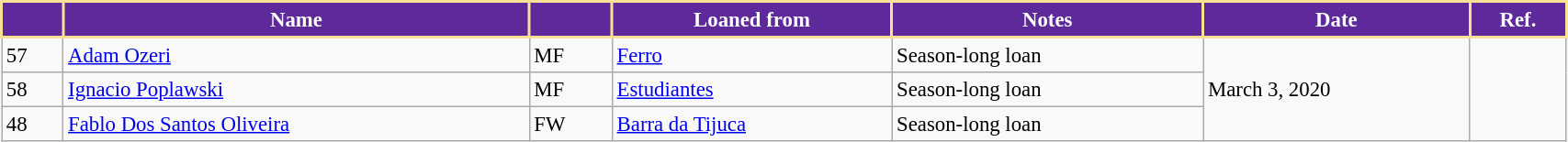<table class="wikitable sortable" style="width:90%; text-align:center; font-size:95%; text-align:left;">
<tr>
<th style="background:#5E299A; color:white; border:2px solid #F8E196;"></th>
<th style="background:#5E299A; color:white; border:2px solid #F8E196;">Name</th>
<th style="background:#5E299A; color:white; border:2px solid #F8E196;"></th>
<th style="background:#5E299A; color:white; border:2px solid #F8E196;">Loaned from</th>
<th style="background:#5E299A; color:white; border:2px solid #F8E196;">Notes</th>
<th style="background:#5E299A; color:white; border:2px solid #F8E196;">Date</th>
<th style="background:#5E299A; color:white; border:2px solid #F8E196;">Ref.</th>
</tr>
<tr>
<td>57</td>
<td> <a href='#'>Adam Ozeri</a></td>
<td>MF</td>
<td> <a href='#'>Ferro</a></td>
<td>Season-long loan</td>
<td rowspan="3">March 3, 2020</td>
<td rowspan="3"></td>
</tr>
<tr>
<td>58</td>
<td> <a href='#'>Ignacio Poplawski</a></td>
<td>MF</td>
<td> <a href='#'>Estudiantes</a></td>
<td>Season-long loan</td>
</tr>
<tr>
<td>48</td>
<td> <a href='#'>Fablo Dos Santos Oliveira</a></td>
<td>FW</td>
<td> <a href='#'>Barra da Tijuca</a></td>
<td>Season-long loan</td>
</tr>
</table>
